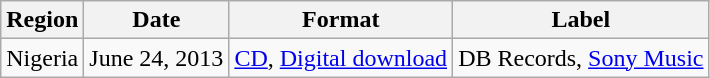<table class="wikitable sortable">
<tr>
<th>Region</th>
<th>Date</th>
<th>Format</th>
<th>Label</th>
</tr>
<tr>
<td>Nigeria</td>
<td>June 24, 2013</td>
<td><a href='#'>CD</a>, <a href='#'>Digital download</a></td>
<td>DB Records, <a href='#'>Sony Music</a></td>
</tr>
</table>
